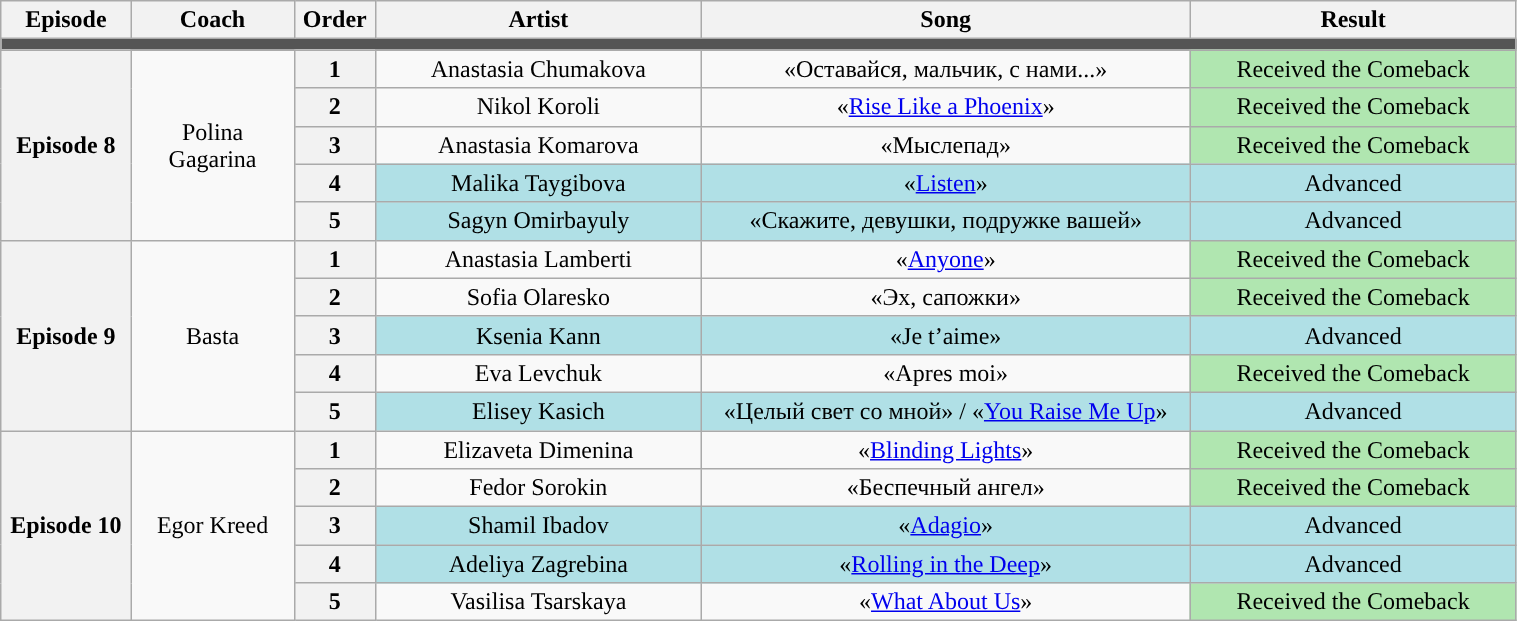<table class="wikitable" style="text-align: center; width:80%;">
<tr>
<th style="width:08%;">Episode</th>
<th style="width:10%;">Coach</th>
<th style="width:05%;">Order</th>
<th style="width:20%;">Artist</th>
<th style="width:30%;">Song</th>
<th style="width:20%;">Result</th>
</tr>
<tr>
<td colspan=6 style="background:#555;"></td>
</tr>
<tr>
<th rowspan=5>Episode 8<br><small></small></th>
<td rowspan=5>Polina Gagarina</td>
<th>1</th>
<td>Anastasia Chumakova</td>
<td>«Оставайся, мальчик, с нами...»</td>
<td style="background:#b0e6b0;">Received the Comeback</td>
</tr>
<tr>
<th>2</th>
<td>Nikol Koroli</td>
<td>«<a href='#'>Rise Like a Phoenix</a>»</td>
<td style="background:#b0e6b0;">Received the Comeback</td>
</tr>
<tr>
<th>3</th>
<td>Anastasia Komarova</td>
<td>«Мыслепад»</td>
<td style="background:#b0e6b0;">Received the Comeback</td>
</tr>
<tr>
<th>4</th>
<td style="background:#b0e0e6;">Malika Taygibova</td>
<td style="background:#b0e0e6;">«<a href='#'>Listen</a>»</td>
<td style="background:#b0e0e6;">Advanced</td>
</tr>
<tr>
<th>5</th>
<td style="background:#b0e0e6;">Sagyn Omirbayuly</td>
<td style="background:#b0e0e6;">«Скажите, девушки, подружке вашей»</td>
<td style="background:#b0e0e6;">Advanced</td>
</tr>
<tr>
<th rowspan=5>Episode 9<br><small></small></th>
<td rowspan=5>Basta</td>
<th>1</th>
<td>Anastasia Lamberti</td>
<td>«<a href='#'>Anyone</a>»</td>
<td style="background:#b0e6b0;">Received the Comeback</td>
</tr>
<tr>
<th>2</th>
<td>Sofia Olaresko</td>
<td>«Эх, сапожки»</td>
<td style="background:#b0e6b0;">Received the Comeback</td>
</tr>
<tr>
<th>3</th>
<td style="background:#b0e0e6;">Ksenia Kann</td>
<td style="background:#b0e0e6;">«Je t’aime»</td>
<td style="background:#b0e0e6;">Advanced</td>
</tr>
<tr>
<th>4</th>
<td>Eva Levchuk</td>
<td>«Apres moi»</td>
<td style="background:#b0e6b0;">Received the Comeback</td>
</tr>
<tr>
<th>5</th>
<td style="background:#b0e0e6;">Elisey Kasich</td>
<td style="background:#b0e0e6;">«Целый свет со мной» / «<a href='#'>You Raise Me Up</a>»</td>
<td style="background:#b0e0e6;">Advanced</td>
</tr>
<tr>
<th rowspan=5>Episode 10<br><small></small></th>
<td rowspan=5>Egor Kreed</td>
<th>1</th>
<td>Elizaveta Dimenina</td>
<td>«<a href='#'>Blinding Lights</a>»</td>
<td style="background:#b0e6b0;">Received the Comeback</td>
</tr>
<tr>
<th>2</th>
<td>Fedor Sorokin</td>
<td>«Беспечный ангел»</td>
<td style="background:#b0e6b0;">Received the Comeback</td>
</tr>
<tr>
<th>3</th>
<td style="background:#b0e0e6;">Shamil Ibadov</td>
<td style="background:#b0e0e6;">«<a href='#'>Adagio</a>»</td>
<td style="background:#b0e0e6;">Advanced</td>
</tr>
<tr>
<th>4</th>
<td style="background:#b0e0e6;">Adeliya Zagrebina</td>
<td style="background:#b0e0e6;">«<a href='#'>Rolling in the Deep</a>»</td>
<td style="background:#b0e0e6;">Advanced</td>
</tr>
<tr>
<th>5</th>
<td>Vasilisa Tsarskaya</td>
<td>«<a href='#'>What About Us</a>»</td>
<td style="background:#b0e6b0;">Received the Comeback</td>
</tr>
</table>
